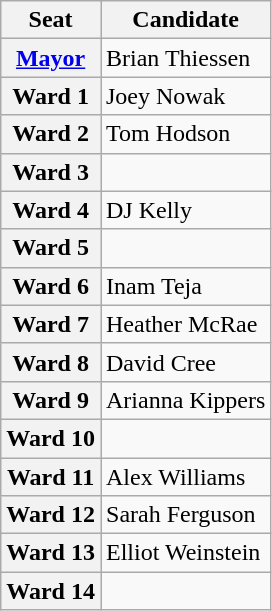<table class="wikitable">
<tr>
<th>Seat</th>
<th>Candidate</th>
</tr>
<tr>
<th><a href='#'>Mayor</a></th>
<td>Brian Thiessen</td>
</tr>
<tr>
<th>Ward 1</th>
<td>Joey Nowak</td>
</tr>
<tr>
<th>Ward 2</th>
<td>Tom Hodson</td>
</tr>
<tr>
<th>Ward 3</th>
<td></td>
</tr>
<tr>
<th>Ward 4</th>
<td>DJ Kelly</td>
</tr>
<tr>
<th>Ward 5</th>
<td></td>
</tr>
<tr>
<th>Ward 6</th>
<td>Inam Teja</td>
</tr>
<tr>
<th>Ward 7</th>
<td>Heather McRae</td>
</tr>
<tr>
<th>Ward 8</th>
<td>David Cree</td>
</tr>
<tr>
<th>Ward 9</th>
<td>Arianna Kippers</td>
</tr>
<tr>
<th>Ward 10</th>
<td></td>
</tr>
<tr>
<th>Ward 11</th>
<td>Alex Williams</td>
</tr>
<tr>
<th>Ward 12</th>
<td>Sarah Ferguson</td>
</tr>
<tr>
<th>Ward 13</th>
<td>Elliot Weinstein</td>
</tr>
<tr>
<th>Ward 14</th>
<td></td>
</tr>
</table>
